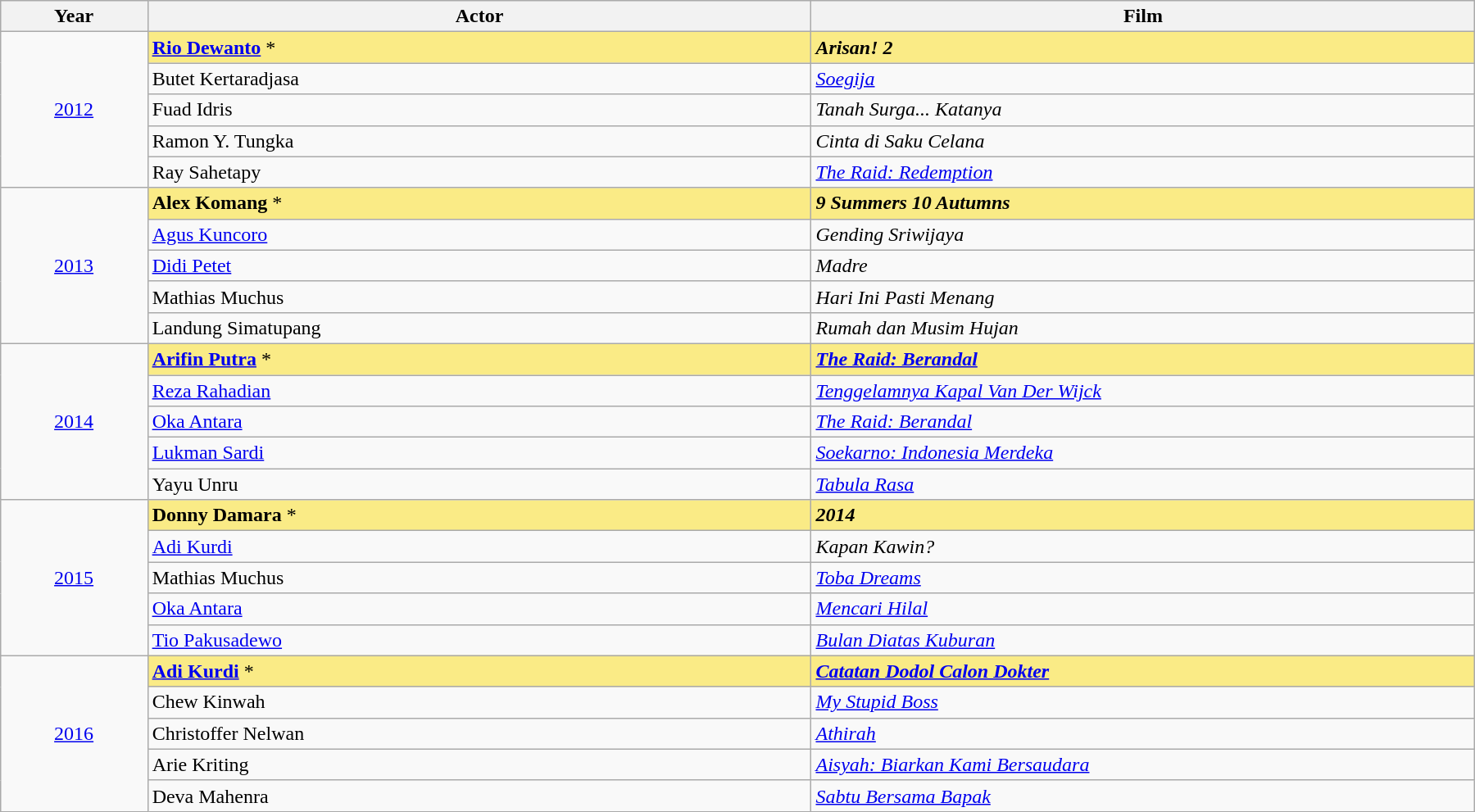<table class="wikitable" style="width:95%; margin:auto;">
<tr>
<th style="width:10%;">Year</th>
<th style="width:45%;">Actor</th>
<th style="width:45%;">Film</th>
</tr>
<tr>
<td rowspan="5" style="text-align:center;"><a href='#'>2012</a></td>
<td style="background:#FAEB86; text-align:left;"><strong><a href='#'>Rio Dewanto</a></strong> *</td>
<td style="background:#FAEB86;"><strong><em>Arisan! 2</em></strong></td>
</tr>
<tr>
<td style="text-align:left;">Butet Kertaradjasa</td>
<td><em><a href='#'>Soegija</a></em></td>
</tr>
<tr>
<td style="text-align:left;">Fuad Idris</td>
<td><em>Tanah Surga... Katanya</em></td>
</tr>
<tr>
<td style="text-align:left;">Ramon Y. Tungka</td>
<td><em>Cinta di Saku Celana</em></td>
</tr>
<tr>
<td style="text-align:left;">Ray Sahetapy</td>
<td><em><a href='#'>The Raid: Redemption</a></em></td>
</tr>
<tr>
<td rowspan="5" style="text-align:center;"><a href='#'>2013</a></td>
<td style="background:#FAEB86; text-align:left;"><strong>Alex Komang</strong> *</td>
<td style="background:#FAEB86;"><strong><em>9 Summers 10 Autumns</em></strong></td>
</tr>
<tr>
<td style="text-align:left;"><a href='#'>Agus Kuncoro</a></td>
<td><em>Gending Sriwijaya</em></td>
</tr>
<tr>
<td style="text-align:left;"><a href='#'>Didi Petet</a></td>
<td><em>Madre</em></td>
</tr>
<tr>
<td style="text-align:left;">Mathias Muchus</td>
<td><em>Hari Ini Pasti Menang</em></td>
</tr>
<tr>
<td style="text-align:left;">Landung Simatupang</td>
<td><em>Rumah dan Musim Hujan</em></td>
</tr>
<tr>
<td rowspan="5" style="text-align:center;"><a href='#'>2014</a></td>
<td style="background:#FAEB86; text-align:left;"><strong><a href='#'>Arifin Putra</a></strong> *</td>
<td style="background:#FAEB86;"><strong><em><a href='#'>The Raid: Berandal</a></em></strong></td>
</tr>
<tr>
<td style="text-align:left;"><a href='#'>Reza Rahadian</a></td>
<td><em><a href='#'>Tenggelamnya Kapal Van Der Wijck</a></em></td>
</tr>
<tr>
<td style="text-align:left;"><a href='#'>Oka Antara</a></td>
<td><em><a href='#'>The Raid: Berandal</a></em></td>
</tr>
<tr>
<td style="text-align:left;"><a href='#'>Lukman Sardi</a></td>
<td><em><a href='#'>Soekarno: Indonesia Merdeka</a></em></td>
</tr>
<tr>
<td style="text-align:left;">Yayu Unru</td>
<td><em><a href='#'>Tabula Rasa</a></em></td>
</tr>
<tr>
<td rowspan="5" style="text-align:center;"><a href='#'>2015</a></td>
<td style="background:#FAEB86; text-align:left;"><strong>Donny Damara</strong> *</td>
<td style="background:#FAEB86;"><strong><em>2014</em></strong></td>
</tr>
<tr>
<td style="text-align:left;"><a href='#'>Adi Kurdi</a></td>
<td><em>Kapan Kawin?</em></td>
</tr>
<tr>
<td style="text-align:left;">Mathias Muchus</td>
<td><em><a href='#'>Toba Dreams</a></em></td>
</tr>
<tr>
<td style="text-align:left;"><a href='#'>Oka Antara</a></td>
<td><em><a href='#'>Mencari Hilal</a></em></td>
</tr>
<tr>
<td style="text-align:left;"><a href='#'>Tio Pakusadewo</a></td>
<td><em><a href='#'>Bulan Diatas Kuburan</a></em></td>
</tr>
<tr>
<td rowspan="5" style="text-align:center;"><a href='#'>2016</a></td>
<td style="background:#FAEB86; text-align:left;"><strong><a href='#'>Adi Kurdi</a></strong> *</td>
<td style="background:#FAEB86;"><strong><em><a href='#'>Catatan Dodol Calon Dokter</a></em></strong></td>
</tr>
<tr>
<td style="text-align:left;">Chew Kinwah</td>
<td><em><a href='#'>My Stupid Boss</a></em></td>
</tr>
<tr>
<td style="text-align:left;">Christoffer Nelwan</td>
<td><em><a href='#'>Athirah</a></em></td>
</tr>
<tr>
<td style="text-align:left;">Arie Kriting</td>
<td><em><a href='#'>Aisyah: Biarkan Kami Bersaudara</a></em></td>
</tr>
<tr>
<td style="text-align:left;">Deva Mahenra</td>
<td><em><a href='#'>Sabtu Bersama Bapak</a></em></td>
</tr>
</table>
